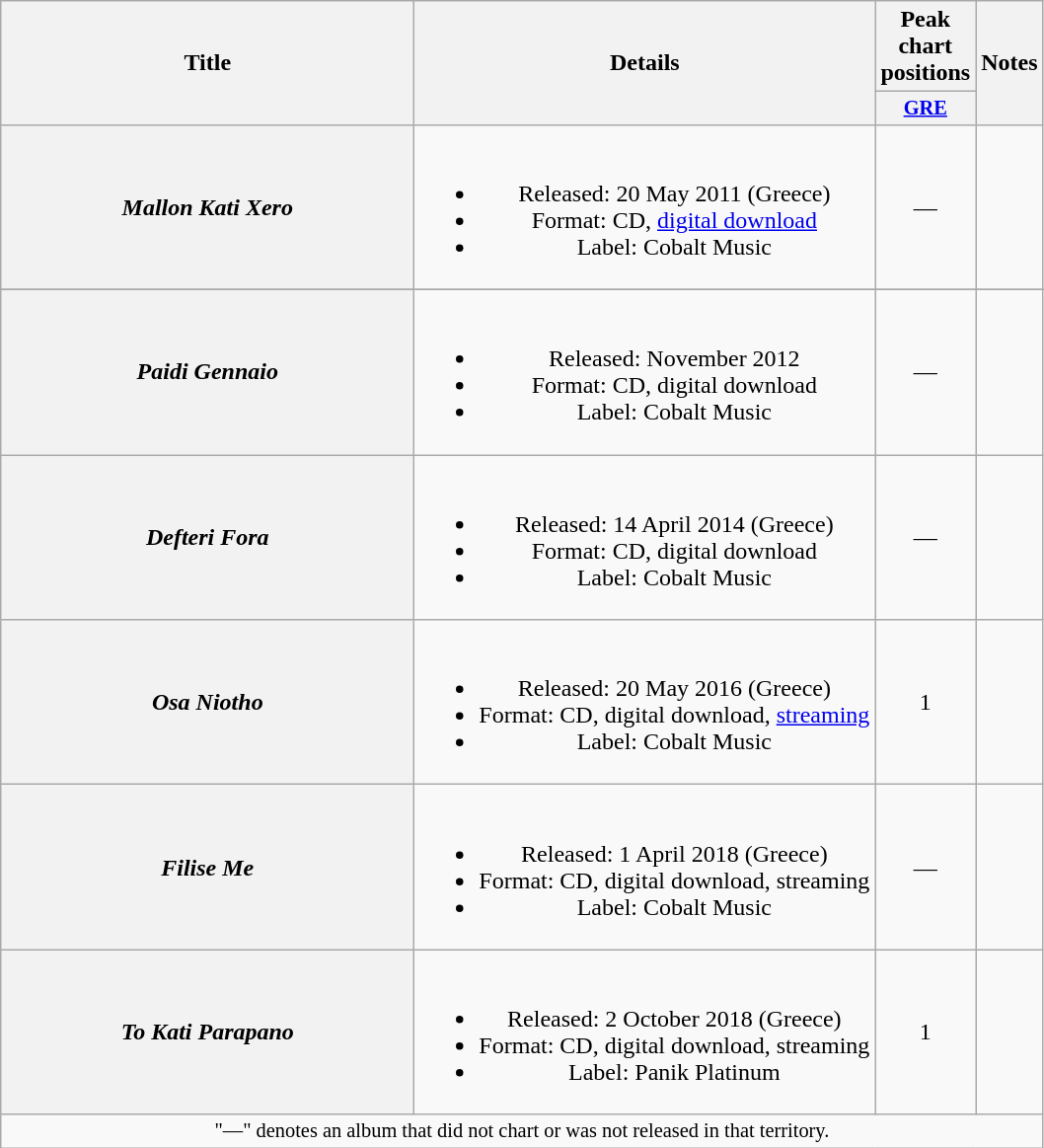<table class="wikitable plainrowheaders" style="text-align:center;">
<tr>
<th scope="col" rowspan="2" style="width:17em;">Title</th>
<th scope="col" rowspan="2" style="width:19em;">Details</th>
<th scope="col" colspan="1">Peak chart positions</th>
<th scope="col" rowspan="2">Notes</th>
</tr>
<tr>
<th scope="col" style="width:3em;font-size:85%;"><a href='#'>GRE</a><br></th>
</tr>
<tr>
<th scope="row"><em>Mallon Kati Xero</em></th>
<td><br><ul><li>Released: 20 May 2011 (Greece)</li><li>Format: CD, <a href='#'>digital download</a></li><li>Label: Cobalt Music</li></ul></td>
<td>—</td>
<td></td>
</tr>
<tr>
</tr>
<tr>
<th scope="row"><em>Paidi Gennaio</em></th>
<td><br><ul><li>Released: November 2012</li><li>Format: CD, digital download</li><li>Label: Cobalt Music</li></ul></td>
<td>—</td>
<td></td>
</tr>
<tr>
<th scope="row"><em>Defteri Fora</em></th>
<td><br><ul><li>Released: 14 April 2014 (Greece)</li><li>Format: CD, digital download</li><li>Label: Cobalt Music</li></ul></td>
<td>—</td>
<td></td>
</tr>
<tr>
<th scope="row"><em>Osa Niotho</em></th>
<td><br><ul><li>Released: 20 May 2016 (Greece)</li><li>Format: CD, digital download, <a href='#'>streaming</a></li><li>Label: Cobalt Music</li></ul></td>
<td>1</td>
<td></td>
</tr>
<tr>
<th scope="row"><em>Filise Me</em></th>
<td><br><ul><li>Released: 1 April 2018 (Greece)</li><li>Format: CD, digital download, streaming</li><li>Label: Cobalt Music</li></ul></td>
<td>—</td>
<td></td>
</tr>
<tr>
<th scope="row"><em>To Kati Parapano</em></th>
<td><br><ul><li>Released: 2 October 2018 (Greece)</li><li>Format: CD, digital download, streaming</li><li>Label: Panik Platinum</li></ul></td>
<td>1</td>
<td></td>
</tr>
<tr>
<td colspan="18" style="font-size:85%">"—" denotes an album that did not chart or was not released in that territory.</td>
</tr>
</table>
